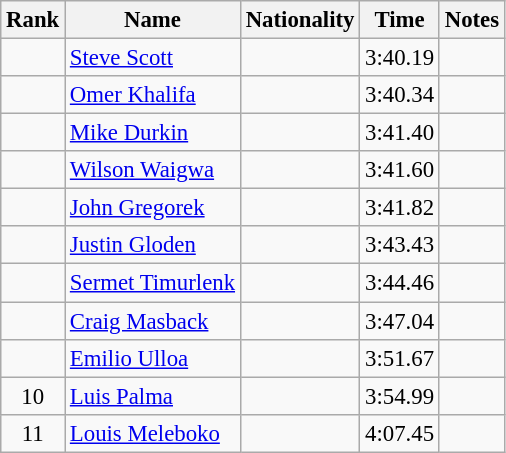<table class="wikitable sortable" style="text-align:center;font-size:95%">
<tr>
<th>Rank</th>
<th>Name</th>
<th>Nationality</th>
<th>Time</th>
<th>Notes</th>
</tr>
<tr>
<td></td>
<td align=left><a href='#'>Steve Scott</a></td>
<td align=left></td>
<td>3:40.19</td>
<td></td>
</tr>
<tr>
<td></td>
<td align=left><a href='#'>Omer Khalifa</a></td>
<td align=left></td>
<td>3:40.34</td>
<td></td>
</tr>
<tr>
<td></td>
<td align=left><a href='#'>Mike Durkin</a></td>
<td align=left></td>
<td>3:41.40</td>
<td></td>
</tr>
<tr>
<td></td>
<td align=left><a href='#'>Wilson Waigwa</a></td>
<td align=left></td>
<td>3:41.60</td>
<td></td>
</tr>
<tr>
<td></td>
<td align=left><a href='#'>John Gregorek</a></td>
<td align=left></td>
<td>3:41.82</td>
<td></td>
</tr>
<tr>
<td></td>
<td align=left><a href='#'>Justin Gloden</a></td>
<td align=left></td>
<td>3:43.43</td>
<td></td>
</tr>
<tr>
<td></td>
<td align=left><a href='#'>Sermet Timurlenk</a></td>
<td align=left></td>
<td>3:44.46</td>
<td></td>
</tr>
<tr>
<td></td>
<td align=left><a href='#'>Craig Masback</a></td>
<td align=left></td>
<td>3:47.04</td>
<td></td>
</tr>
<tr>
<td></td>
<td align=left><a href='#'>Emilio Ulloa</a></td>
<td align=left></td>
<td>3:51.67</td>
<td></td>
</tr>
<tr>
<td>10</td>
<td align=left><a href='#'>Luis Palma</a></td>
<td align=left></td>
<td>3:54.99</td>
<td></td>
</tr>
<tr>
<td>11</td>
<td align=left><a href='#'>Louis Meleboko</a></td>
<td align=left></td>
<td>4:07.45</td>
<td></td>
</tr>
</table>
